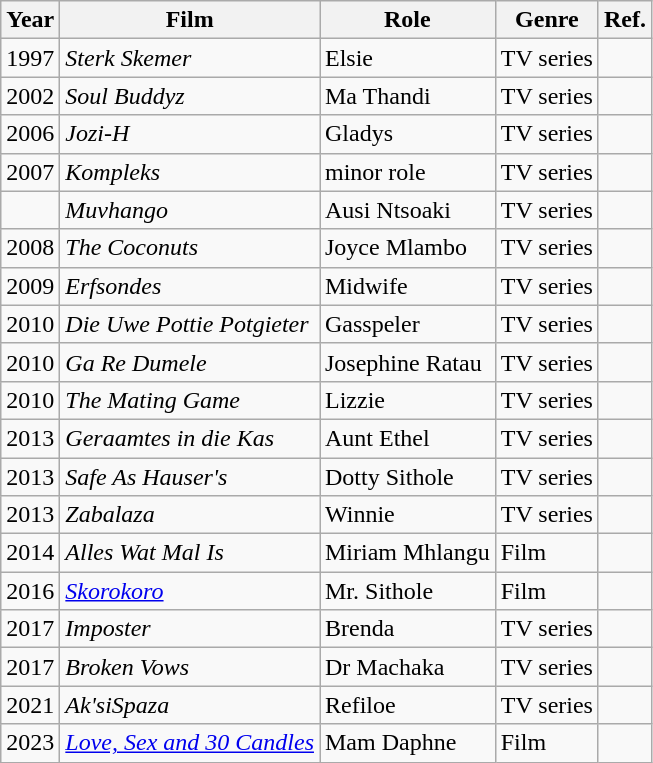<table class="wikitable">
<tr>
<th>Year</th>
<th>Film</th>
<th>Role</th>
<th>Genre</th>
<th>Ref.</th>
</tr>
<tr>
<td>1997</td>
<td><em>Sterk Skemer</em></td>
<td>Elsie</td>
<td>TV series</td>
<td></td>
</tr>
<tr>
<td>2002</td>
<td><em>Soul Buddyz</em></td>
<td>Ma Thandi</td>
<td>TV series</td>
<td></td>
</tr>
<tr>
<td>2006</td>
<td><em>Jozi-H</em></td>
<td>Gladys</td>
<td>TV series</td>
<td></td>
</tr>
<tr>
<td>2007</td>
<td><em>Kompleks</em></td>
<td>minor role</td>
<td>TV series</td>
<td></td>
</tr>
<tr>
<td></td>
<td><em>Muvhango</em></td>
<td>Ausi Ntsoaki</td>
<td>TV series</td>
<td></td>
</tr>
<tr>
<td>2008</td>
<td><em>The Coconuts</em></td>
<td>Joyce Mlambo</td>
<td>TV series</td>
<td></td>
</tr>
<tr>
<td>2009</td>
<td><em>Erfsondes</em></td>
<td>Midwife</td>
<td>TV series</td>
<td></td>
</tr>
<tr>
<td>2010</td>
<td><em>Die Uwe Pottie Potgieter</em></td>
<td>Gasspeler</td>
<td>TV series</td>
<td></td>
</tr>
<tr>
<td>2010</td>
<td><em>Ga Re Dumele</em></td>
<td>Josephine Ratau</td>
<td>TV series</td>
<td></td>
</tr>
<tr>
<td>2010</td>
<td><em>The Mating Game</em></td>
<td>Lizzie</td>
<td>TV series</td>
<td></td>
</tr>
<tr>
<td>2013</td>
<td><em>Geraamtes in die Kas</em></td>
<td>Aunt Ethel</td>
<td>TV series</td>
<td></td>
</tr>
<tr>
<td>2013</td>
<td><em>Safe As Hauser's</em></td>
<td>Dotty Sithole</td>
<td>TV series</td>
<td></td>
</tr>
<tr>
<td>2013</td>
<td><em>Zabalaza</em></td>
<td>Winnie</td>
<td>TV series</td>
<td></td>
</tr>
<tr>
<td>2014</td>
<td><em>Alles Wat Mal Is</em></td>
<td>Miriam Mhlangu</td>
<td>Film</td>
<td></td>
</tr>
<tr>
<td>2016</td>
<td><em><a href='#'>Skorokoro</a></em></td>
<td>Mr. Sithole</td>
<td>Film</td>
<td></td>
</tr>
<tr>
<td>2017</td>
<td><em>Imposter</em></td>
<td>Brenda</td>
<td>TV series</td>
<td></td>
</tr>
<tr>
<td>2017</td>
<td><em>Broken Vows</em></td>
<td>Dr Machaka</td>
<td>TV series</td>
<td></td>
</tr>
<tr>
<td>2021</td>
<td><em>Ak'siSpaza</em></td>
<td>Refiloe</td>
<td>TV series</td>
<td></td>
</tr>
<tr>
<td>2023</td>
<td><em><a href='#'>Love, Sex and 30 Candles</a></em></td>
<td>Mam Daphne</td>
<td>Film</td>
<td></td>
</tr>
</table>
